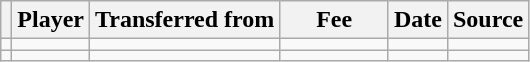<table class="wikitable plainrowheaders sortable">
<tr>
<th></th>
<th scope="col">Player</th>
<th>Transferred from</th>
<th style="width: 65px;">Fee</th>
<th scope="col">Date</th>
<th scope="col">Source</th>
</tr>
<tr>
<td align="center"></td>
<td></td>
<td></td>
<td></td>
<td></td>
<td></td>
</tr>
<tr>
<td align="center"></td>
<td></td>
<td></td>
<td></td>
<td></td>
<td></td>
</tr>
</table>
